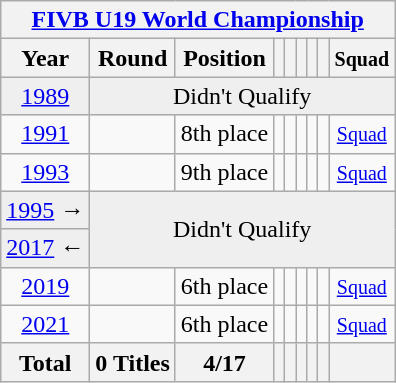<table class="wikitable" style="text-align: center;">
<tr>
<th colspan=9><a href='#'>FIVB U19 World Championship</a></th>
</tr>
<tr>
<th>Year</th>
<th>Round</th>
<th>Position</th>
<th></th>
<th></th>
<th></th>
<th></th>
<th></th>
<th><small>Squad</small></th>
</tr>
<tr bgcolor="efefef">
<td> <a href='#'>1989</a></td>
<td colspan="8">Didn't Qualify</td>
</tr>
<tr>
<td> <a href='#'>1991</a></td>
<td></td>
<td>8th place</td>
<td></td>
<td></td>
<td></td>
<td></td>
<td></td>
<td><small><a href='#'>Squad</a></small></td>
</tr>
<tr>
<td> <a href='#'>1993</a></td>
<td></td>
<td>9th place</td>
<td></td>
<td></td>
<td></td>
<td></td>
<td></td>
<td><small><a href='#'>Squad</a></small></td>
</tr>
<tr bgcolor="efefef">
<td> <a href='#'>1995</a> →</td>
<td colspan="8" rowspan="2">Didn't Qualify</td>
</tr>
<tr bgcolor="efefef">
<td> <a href='#'>2017</a> ←</td>
</tr>
<tr>
<td> <a href='#'>2019</a></td>
<td></td>
<td>6th place</td>
<td></td>
<td></td>
<td></td>
<td></td>
<td></td>
<td><small><a href='#'>Squad</a></small></td>
</tr>
<tr>
<td> <a href='#'>2021</a></td>
<td></td>
<td>6th place</td>
<td></td>
<td></td>
<td></td>
<td></td>
<td></td>
<td><small><a href='#'>Squad</a></small></td>
</tr>
<tr>
<th>Total</th>
<th>0 Titles</th>
<th>4/17</th>
<th></th>
<th></th>
<th></th>
<th></th>
<th></th>
<th></th>
</tr>
</table>
